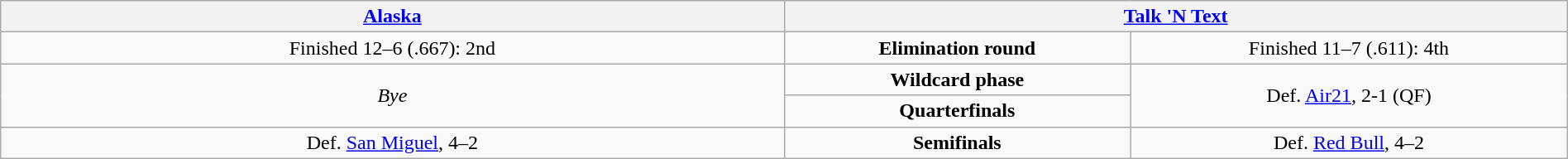<table class=wikitable width=100%>
<tr align=center>
<th colspan=2 width=45%><a href='#'>Alaska</a></th>
<th colspan=2 width=45%><a href='#'>Talk 'N Text</a></th>
</tr>
<tr align=center>
<td>Finished 12–6 (.667): 2nd</td>
<td colspan=2><strong>Elimination round</strong></td>
<td>Finished 11–7 (.611): 4th</td>
</tr>
<tr align=center>
<td rowspan=2><em>Bye</em></td>
<td colspan=2><strong>Wildcard phase</strong></td>
<td rowspan=2>Def. <a href='#'>Air21</a>, 2-1 (QF)</td>
</tr>
<tr align=center>
<td colspan=2><strong>Quarterfinals</strong></td>
</tr>
<tr align=center>
<td>Def. <a href='#'>San Miguel</a>, 4–2</td>
<td colspan=2><strong>Semifinals</strong></td>
<td>Def. <a href='#'>Red Bull</a>, 4–2</td>
</tr>
</table>
